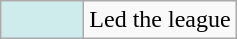<table class="wikitable">
<tr>
<td style="background:#cfecec; width:3em;"></td>
<td>Led the league</td>
</tr>
</table>
